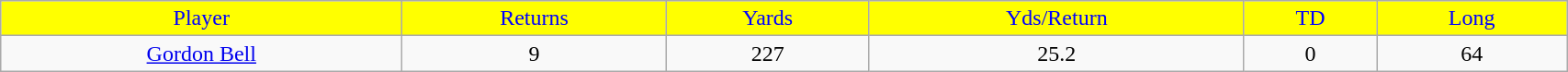<table class="wikitable" width="90%">
<tr align="center"  style="background:yellow;color:blue;">
<td>Player</td>
<td>Returns</td>
<td>Yards</td>
<td>Yds/Return</td>
<td>TD</td>
<td>Long</td>
</tr>
<tr align="center" bgcolor="">
<td><a href='#'>Gordon Bell</a></td>
<td>9</td>
<td>227</td>
<td>25.2</td>
<td>0</td>
<td>64</td>
</tr>
</table>
